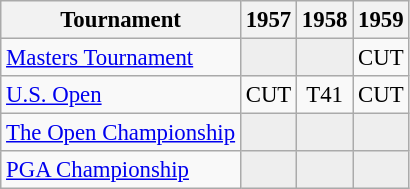<table class="wikitable" style="font-size:95%;text-align:center;">
<tr>
<th>Tournament</th>
<th>1957</th>
<th>1958</th>
<th>1959</th>
</tr>
<tr>
<td align=left><a href='#'>Masters Tournament</a></td>
<td style="background:#eeeeee;"></td>
<td style="background:#eeeeee;"></td>
<td>CUT</td>
</tr>
<tr>
<td align=left><a href='#'>U.S. Open</a></td>
<td>CUT</td>
<td>T41</td>
<td>CUT</td>
</tr>
<tr>
<td align=left><a href='#'>The Open Championship</a></td>
<td style="background:#eeeeee;"></td>
<td style="background:#eeeeee;"></td>
<td style="background:#eeeeee;"></td>
</tr>
<tr>
<td align=left><a href='#'>PGA Championship</a></td>
<td style="background:#eeeeee;"></td>
<td style="background:#eeeeee;"></td>
<td style="background:#eeeeee;"></td>
</tr>
</table>
